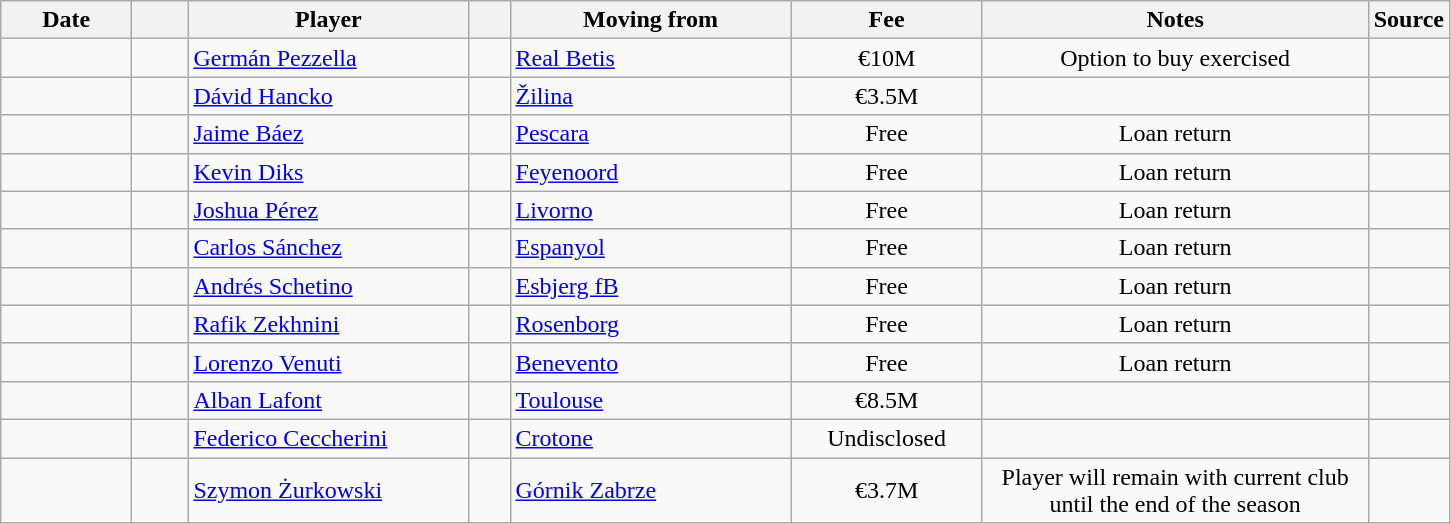<table class="wikitable sortable">
<tr>
<th style="width:80px;">Date</th>
<th style="width:30px;"></th>
<th style="width:180px;">Player</th>
<th style="width:20px;"></th>
<th style="width:180px;">Moving from</th>
<th style="width:120px;" class="unsortable">Fee</th>
<th style="width:250px;" class="unsortable">Notes</th>
<th style="width:20px;">Source</th>
</tr>
<tr>
<td></td>
<td align=center></td>
<td> <a href='#'>Germán Pezzella</a></td>
<td align=center></td>
<td> <a href='#'>Real Betis</a></td>
<td align=center>€10M</td>
<td align=center>Option to buy exercised</td>
<td></td>
</tr>
<tr>
<td></td>
<td align=center></td>
<td> <a href='#'>Dávid Hancko</a></td>
<td align=center></td>
<td> <a href='#'>Žilina</a></td>
<td align=center>€3.5M</td>
<td align=center></td>
<td></td>
</tr>
<tr>
<td></td>
<td align=center></td>
<td> <a href='#'>Jaime Báez</a></td>
<td align=center></td>
<td> <a href='#'>Pescara</a></td>
<td align=center>Free</td>
<td align=center>Loan return</td>
<td></td>
</tr>
<tr>
<td></td>
<td align=center></td>
<td> <a href='#'>Kevin Diks</a></td>
<td align=center></td>
<td> <a href='#'>Feyenoord</a></td>
<td align=center>Free</td>
<td align=center>Loan return</td>
<td></td>
</tr>
<tr>
<td></td>
<td align=center></td>
<td> <a href='#'>Joshua Pérez</a></td>
<td align=center></td>
<td> <a href='#'>Livorno</a></td>
<td align=center>Free</td>
<td align=center>Loan return</td>
<td></td>
</tr>
<tr>
<td></td>
<td align=center></td>
<td> <a href='#'>Carlos Sánchez</a></td>
<td align=center></td>
<td> <a href='#'>Espanyol</a></td>
<td align=center>Free</td>
<td align=center>Loan return</td>
<td></td>
</tr>
<tr>
<td></td>
<td align=center></td>
<td> <a href='#'>Andrés Schetino</a></td>
<td align=center></td>
<td> <a href='#'>Esbjerg fB</a></td>
<td align=center>Free</td>
<td align=center>Loan return</td>
<td></td>
</tr>
<tr>
<td></td>
<td align=center></td>
<td> <a href='#'>Rafik Zekhnini</a></td>
<td align=center></td>
<td> <a href='#'>Rosenborg</a></td>
<td align=center>Free</td>
<td align=center>Loan return</td>
<td></td>
</tr>
<tr>
<td></td>
<td align=center></td>
<td> <a href='#'>Lorenzo Venuti</a></td>
<td align=center></td>
<td> <a href='#'>Benevento</a></td>
<td align=center>Free</td>
<td align=center>Loan return</td>
<td></td>
</tr>
<tr>
<td></td>
<td align=center></td>
<td> <a href='#'>Alban Lafont</a></td>
<td align=center></td>
<td> <a href='#'>Toulouse</a></td>
<td align=center>€8.5M</td>
<td align=center></td>
<td></td>
</tr>
<tr>
<td></td>
<td align=center></td>
<td> <a href='#'>Federico Ceccherini</a></td>
<td align=center></td>
<td> <a href='#'>Crotone</a></td>
<td align=center>Undisclosed</td>
<td align=center></td>
<td></td>
</tr>
<tr>
<td></td>
<td align=center></td>
<td> <a href='#'>Szymon Żurkowski</a></td>
<td align=center></td>
<td> <a href='#'>Górnik Zabrze</a></td>
<td align=center>€3.7M</td>
<td align=center>Player will remain with current club until the end of the season</td>
<td></td>
</tr>
</table>
